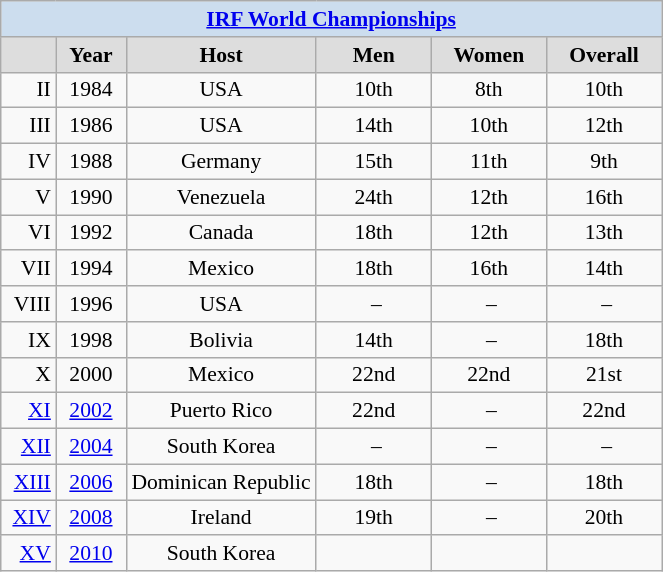<table class="wikitable" style=font-size:90%>
<tr align=center style="background:#ccddee;">
<td colspan=6><strong><a href='#'>IRF World Championships</a></strong></td>
</tr>
<tr align=center bgcolor="#dddddd">
<td width=30></td>
<td width=40><strong>Year</strong></td>
<td width=120><strong>Host</strong></td>
<td width=70><strong>Men</strong></td>
<td width=70><strong>Women</strong></td>
<td width=70><strong>Overall</strong></td>
</tr>
<tr align="center">
<td align="right">II</td>
<td align="center">1984</td>
<td align="center">USA</td>
<td>10th</td>
<td>8th</td>
<td>10th</td>
</tr>
<tr align="center">
<td align="right">III</td>
<td align="center">1986</td>
<td align="center">USA</td>
<td>14th</td>
<td>10th</td>
<td>12th</td>
</tr>
<tr align="center">
<td align="right">IV</td>
<td align="center">1988</td>
<td align="center">Germany</td>
<td>15th</td>
<td>11th</td>
<td>9th</td>
</tr>
<tr align="center">
<td align="right">V</td>
<td align="center">1990</td>
<td align="center">Venezuela</td>
<td>24th</td>
<td>12th</td>
<td>16th</td>
</tr>
<tr align="center">
<td align="right">VI</td>
<td align="center">1992</td>
<td align="center">Canada</td>
<td>18th</td>
<td>12th</td>
<td>13th</td>
</tr>
<tr align="center">
<td align="right">VII</td>
<td align="center">1994</td>
<td align="center">Mexico</td>
<td>18th</td>
<td>16th</td>
<td>14th</td>
</tr>
<tr align="center">
<td align="right">VIII</td>
<td align="center">1996</td>
<td align="center">USA</td>
<td> –</td>
<td> –</td>
<td> –</td>
</tr>
<tr align="center">
<td align="right">IX</td>
<td align="center">1998</td>
<td align="center">Bolivia</td>
<td>14th</td>
<td> –</td>
<td>18th</td>
</tr>
<tr align="center">
<td align="right">X</td>
<td align="center">2000</td>
<td align="center">Mexico</td>
<td>22nd</td>
<td>22nd</td>
<td>21st</td>
</tr>
<tr align="center">
<td align="right"><a href='#'>XI</a></td>
<td align="center"><a href='#'>2002</a></td>
<td align="center">Puerto Rico</td>
<td>22nd</td>
<td> –</td>
<td>22nd</td>
</tr>
<tr align="center">
<td align="right"><a href='#'>XII</a></td>
<td align="center"><a href='#'>2004</a></td>
<td align="center">South Korea</td>
<td> –</td>
<td> –</td>
<td> –</td>
</tr>
<tr align="center">
<td align="right"><a href='#'>XIII</a></td>
<td align="center"><a href='#'>2006</a></td>
<td align="center">Dominican Republic</td>
<td>18th</td>
<td> –</td>
<td>18th</td>
</tr>
<tr align="center">
<td align="right"><a href='#'>XIV</a></td>
<td align="center"><a href='#'>2008</a></td>
<td align="center">Ireland</td>
<td>19th</td>
<td> –</td>
<td>20th</td>
</tr>
<tr align="center">
<td align="right"><a href='#'>XV</a></td>
<td align="center"><a href='#'>2010</a></td>
<td align="center">South Korea</td>
<td></td>
<td></td>
<td></td>
</tr>
</table>
